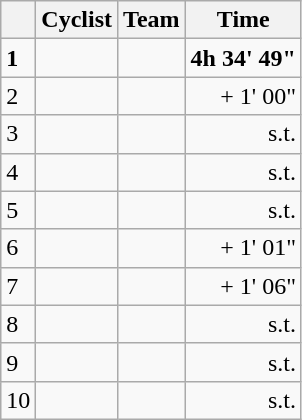<table class="wikitable">
<tr>
<th></th>
<th>Cyclist</th>
<th>Team</th>
<th>Time</th>
</tr>
<tr>
<td><strong>1</strong></td>
<td></td>
<td><strong></strong></td>
<td align="right"><strong>4h 34' 49"</strong></td>
</tr>
<tr>
<td>2</td>
<td></td>
<td></td>
<td align="right">+ 1' 00"</td>
</tr>
<tr>
<td>3</td>
<td></td>
<td></td>
<td align="right">s.t.</td>
</tr>
<tr>
<td>4</td>
<td></td>
<td></td>
<td align="right">s.t.</td>
</tr>
<tr>
<td>5</td>
<td></td>
<td></td>
<td align="right">s.t.</td>
</tr>
<tr>
<td>6</td>
<td></td>
<td></td>
<td align="right">+ 1' 01"</td>
</tr>
<tr>
<td>7</td>
<td></td>
<td></td>
<td align="right">+ 1' 06"</td>
</tr>
<tr>
<td>8</td>
<td></td>
<td></td>
<td align="right">s.t.</td>
</tr>
<tr>
<td>9</td>
<td></td>
<td></td>
<td align="right">s.t.</td>
</tr>
<tr>
<td>10</td>
<td></td>
<td></td>
<td align="right">s.t.</td>
</tr>
</table>
